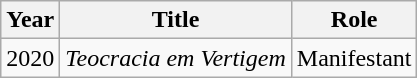<table class="wikitable">
<tr>
<th>Year</th>
<th>Title</th>
<th>Role</th>
</tr>
<tr>
<td>2020</td>
<td><em>Teocracia em Vertigem</em></td>
<td>Manifestant</td>
</tr>
</table>
